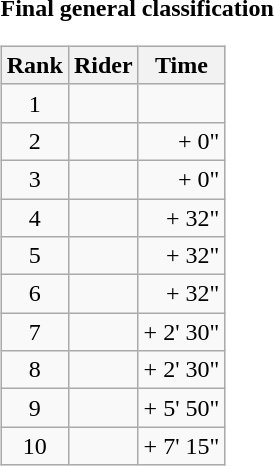<table>
<tr>
<td><strong>Final general classification</strong><br><table class="wikitable">
<tr>
<th scope="col">Rank</th>
<th scope="col">Rider</th>
<th scope="col">Time</th>
</tr>
<tr>
<td style="text-align:center;">1</td>
<td></td>
<td style="text-align:right;"></td>
</tr>
<tr>
<td style="text-align:center;">2</td>
<td></td>
<td style="text-align:right;">+ 0"</td>
</tr>
<tr>
<td style="text-align:center;">3</td>
<td></td>
<td style="text-align:right;">+ 0"</td>
</tr>
<tr>
<td style="text-align:center;">4</td>
<td></td>
<td style="text-align:right;">+ 32"</td>
</tr>
<tr>
<td style="text-align:center;">5</td>
<td></td>
<td style="text-align:right;">+ 32"</td>
</tr>
<tr>
<td style="text-align:center;">6</td>
<td></td>
<td style="text-align:right;">+ 32"</td>
</tr>
<tr>
<td style="text-align:center;">7</td>
<td></td>
<td style="text-align:right;">+ 2' 30"</td>
</tr>
<tr>
<td style="text-align:center;">8</td>
<td></td>
<td style="text-align:right;">+ 2' 30"</td>
</tr>
<tr>
<td style="text-align:center;">9</td>
<td></td>
<td style="text-align:right;">+ 5' 50"</td>
</tr>
<tr>
<td style="text-align:center;">10</td>
<td></td>
<td style="text-align:right;">+ 7' 15"</td>
</tr>
</table>
</td>
</tr>
</table>
